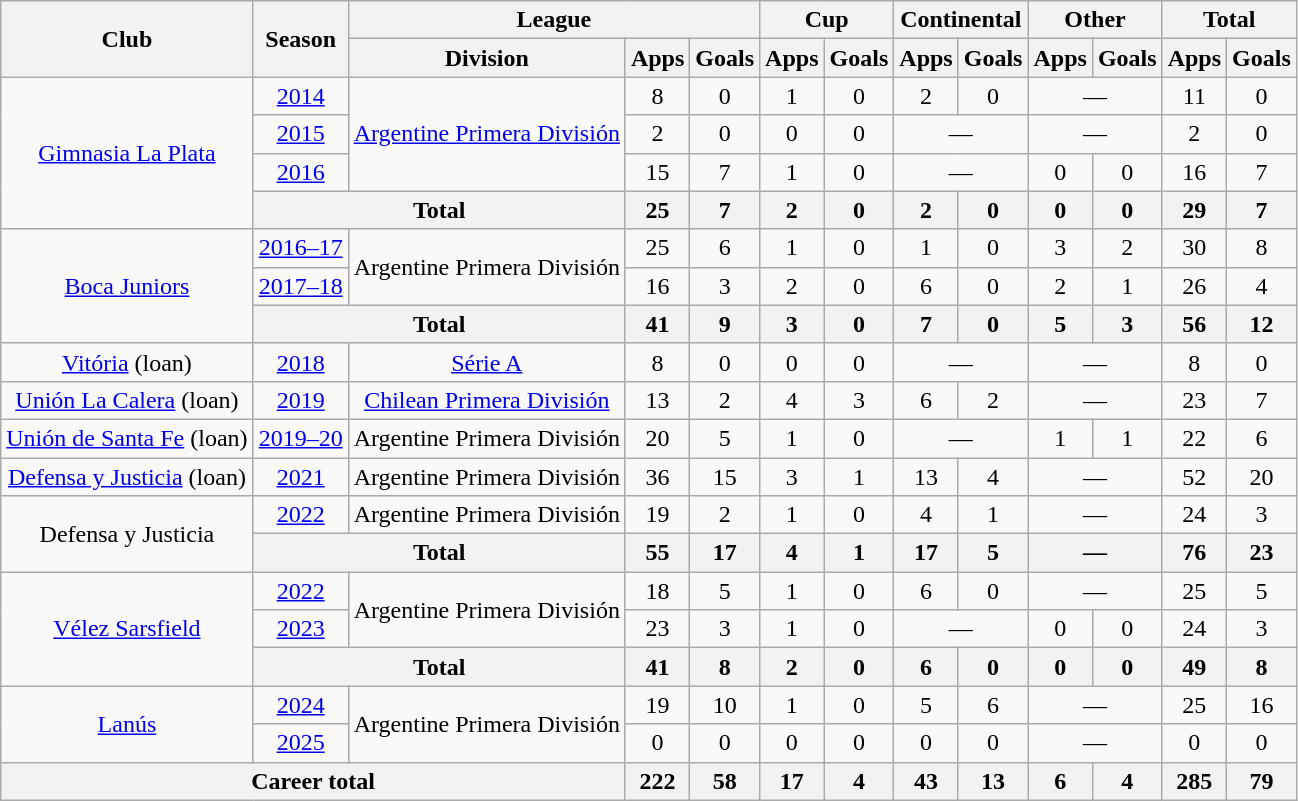<table class="wikitable" style="text-align: center;">
<tr>
<th rowspan="2">Club</th>
<th rowspan="2">Season</th>
<th colspan="3">League</th>
<th colspan="2">Cup</th>
<th colspan="2">Continental</th>
<th colspan="2">Other</th>
<th colspan="2">Total</th>
</tr>
<tr>
<th>Division</th>
<th>Apps</th>
<th>Goals</th>
<th>Apps</th>
<th>Goals</th>
<th>Apps</th>
<th>Goals</th>
<th>Apps</th>
<th>Goals</th>
<th>Apps</th>
<th>Goals</th>
</tr>
<tr>
<td rowspan="4"><a href='#'>Gimnasia La Plata</a></td>
<td><a href='#'>2014</a></td>
<td rowspan="3"><a href='#'>Argentine Primera División</a></td>
<td>8</td>
<td>0</td>
<td>1</td>
<td>0</td>
<td>2</td>
<td>0</td>
<td colspan="2">—</td>
<td>11</td>
<td>0</td>
</tr>
<tr>
<td><a href='#'>2015</a></td>
<td>2</td>
<td>0</td>
<td>0</td>
<td>0</td>
<td colspan="2">—</td>
<td colspan="2">—</td>
<td>2</td>
<td>0</td>
</tr>
<tr>
<td><a href='#'>2016</a></td>
<td>15</td>
<td>7</td>
<td>1</td>
<td>0</td>
<td colspan="2">—</td>
<td>0</td>
<td>0</td>
<td>16</td>
<td>7</td>
</tr>
<tr>
<th colspan="2">Total</th>
<th>25</th>
<th>7</th>
<th>2</th>
<th>0</th>
<th>2</th>
<th>0</th>
<th>0</th>
<th>0</th>
<th>29</th>
<th>7</th>
</tr>
<tr>
<td rowspan="3"><a href='#'>Boca Juniors</a></td>
<td><a href='#'>2016–17</a></td>
<td rowspan="2">Argentine Primera División</td>
<td>25</td>
<td>6</td>
<td>1</td>
<td>0</td>
<td>1</td>
<td>0</td>
<td>3</td>
<td>2</td>
<td>30</td>
<td>8</td>
</tr>
<tr>
<td><a href='#'>2017–18</a></td>
<td>16</td>
<td>3</td>
<td>2</td>
<td>0</td>
<td>6</td>
<td>0</td>
<td>2</td>
<td>1</td>
<td>26</td>
<td>4</td>
</tr>
<tr>
<th colspan="2">Total</th>
<th>41</th>
<th>9</th>
<th>3</th>
<th>0</th>
<th>7</th>
<th>0</th>
<th>5</th>
<th>3</th>
<th>56</th>
<th>12</th>
</tr>
<tr>
<td><a href='#'>Vitória</a> (loan)</td>
<td><a href='#'>2018</a></td>
<td><a href='#'>Série A</a></td>
<td>8</td>
<td>0</td>
<td>0</td>
<td>0</td>
<td colspan="2">—</td>
<td colspan="2">—</td>
<td>8</td>
<td>0</td>
</tr>
<tr>
<td><a href='#'>Unión La Calera</a> (loan)</td>
<td><a href='#'>2019</a></td>
<td><a href='#'>Chilean Primera División</a></td>
<td>13</td>
<td>2</td>
<td>4</td>
<td>3</td>
<td>6</td>
<td>2</td>
<td colspan="2">—</td>
<td>23</td>
<td>7</td>
</tr>
<tr>
<td><a href='#'>Unión de Santa Fe</a> (loan)</td>
<td><a href='#'>2019–20</a></td>
<td>Argentine Primera División</td>
<td>20</td>
<td>5</td>
<td>1</td>
<td>0</td>
<td colspan="2">—</td>
<td>1</td>
<td>1</td>
<td>22</td>
<td>6</td>
</tr>
<tr>
<td><a href='#'>Defensa y Justicia</a> (loan)</td>
<td><a href='#'>2021</a></td>
<td>Argentine Primera División</td>
<td>36</td>
<td>15</td>
<td>3</td>
<td>1</td>
<td>13</td>
<td>4</td>
<td colspan="2">—</td>
<td>52</td>
<td>20</td>
</tr>
<tr>
<td rowspan="2">Defensa y Justicia</td>
<td><a href='#'>2022</a></td>
<td>Argentine Primera División</td>
<td>19</td>
<td>2</td>
<td>1</td>
<td>0</td>
<td>4</td>
<td>1</td>
<td colspan="2">—</td>
<td>24</td>
<td>3</td>
</tr>
<tr>
<th colspan="2">Total</th>
<th>55</th>
<th>17</th>
<th>4</th>
<th>1</th>
<th>17</th>
<th>5</th>
<th colspan="2">—</th>
<th>76</th>
<th>23</th>
</tr>
<tr>
<td rowspan="3"><a href='#'>Vélez Sarsfield</a></td>
<td><a href='#'>2022</a></td>
<td rowspan="2">Argentine Primera División</td>
<td>18</td>
<td>5</td>
<td>1</td>
<td>0</td>
<td>6</td>
<td>0</td>
<td colspan="2">—</td>
<td>25</td>
<td>5</td>
</tr>
<tr>
<td><a href='#'>2023</a></td>
<td>23</td>
<td>3</td>
<td>1</td>
<td>0</td>
<td colspan="2">—</td>
<td>0</td>
<td>0</td>
<td>24</td>
<td>3</td>
</tr>
<tr>
<th colspan="2">Total</th>
<th>41</th>
<th>8</th>
<th>2</th>
<th>0</th>
<th>6</th>
<th>0</th>
<th>0</th>
<th>0</th>
<th>49</th>
<th>8</th>
</tr>
<tr>
<td rowspan="2"><a href='#'>Lanús</a></td>
<td><a href='#'>2024</a></td>
<td rowspan="2">Argentine Primera División</td>
<td>19</td>
<td>10</td>
<td>1</td>
<td>0</td>
<td>5</td>
<td>6</td>
<td colspan="2">—</td>
<td>25</td>
<td>16</td>
</tr>
<tr>
<td><a href='#'>2025</a></td>
<td>0</td>
<td>0</td>
<td>0</td>
<td>0</td>
<td>0</td>
<td>0</td>
<td colspan="2">—</td>
<td>0</td>
<td>0</td>
</tr>
<tr>
<th colspan="3">Career total</th>
<th>222</th>
<th>58</th>
<th>17</th>
<th>4</th>
<th>43</th>
<th>13</th>
<th>6</th>
<th>4</th>
<th>285</th>
<th>79</th>
</tr>
</table>
